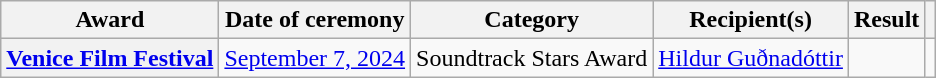<table class="wikitable sortable plainrowheaders">
<tr>
<th scope="col">Award</th>
<th scope="col">Date of ceremony</th>
<th scope="col">Category</th>
<th scope="col">Recipient(s)</th>
<th scope="col">Result</th>
<th scope="col" class="unsortable"></th>
</tr>
<tr>
<th scope="row"><a href='#'>Venice Film Festival</a></th>
<td><a href='#'>September 7, 2024</a></td>
<td>Soundtrack Stars Award</td>
<td><a href='#'>Hildur Guðnadóttir</a></td>
<td></td>
<td style="text-align:center;"></td>
</tr>
</table>
